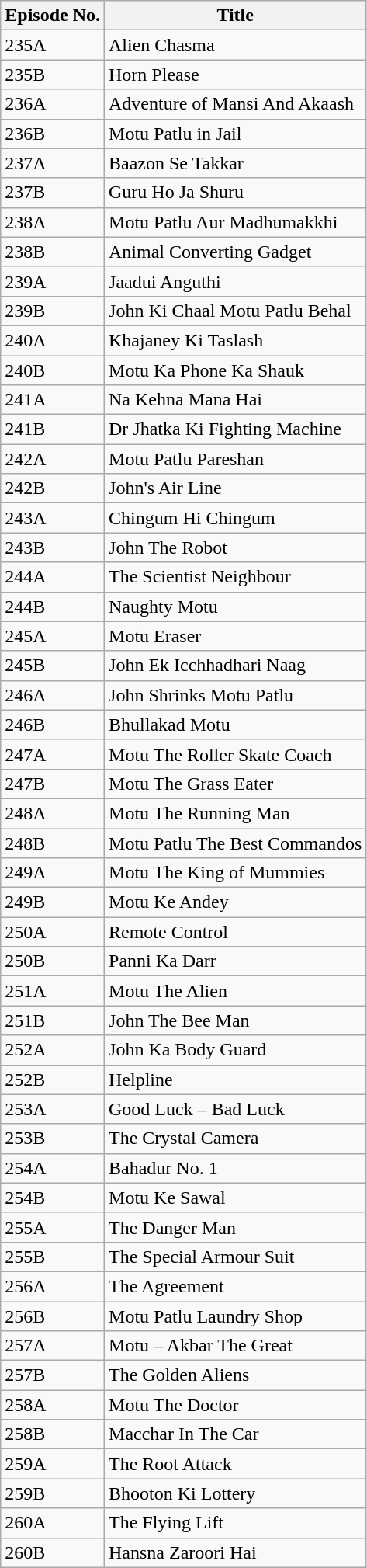<table class="wikitable">
<tr>
<th>Episode No.</th>
<th>Title</th>
</tr>
<tr>
<td>235A</td>
<td>Alien Chasma</td>
</tr>
<tr>
<td>235B</td>
<td>Horn Please</td>
</tr>
<tr>
<td>236A</td>
<td>Adventure of Mansi And Akaash</td>
</tr>
<tr>
<td>236B</td>
<td>Motu Patlu in Jail</td>
</tr>
<tr>
<td>237A</td>
<td>Baazon Se Takkar</td>
</tr>
<tr>
<td>237B</td>
<td>Guru Ho Ja Shuru</td>
</tr>
<tr>
<td>238A</td>
<td>Motu Patlu Aur Madhumakkhi</td>
</tr>
<tr>
<td>238B</td>
<td>Animal Converting Gadget</td>
</tr>
<tr>
<td>239A</td>
<td>Jaadui Anguthi</td>
</tr>
<tr>
<td>239B</td>
<td>John Ki Chaal Motu Patlu Behal</td>
</tr>
<tr>
<td>240A</td>
<td>Khajaney Ki Taslash</td>
</tr>
<tr>
<td>240B</td>
<td>Motu Ka Phone Ka Shauk</td>
</tr>
<tr>
<td>241A</td>
<td>Na Kehna Mana Hai</td>
</tr>
<tr>
<td>241B</td>
<td>Dr Jhatka Ki Fighting Machine</td>
</tr>
<tr>
<td>242A</td>
<td>Motu Patlu Pareshan</td>
</tr>
<tr>
<td>242B</td>
<td>John's Air Line</td>
</tr>
<tr>
<td>243A</td>
<td>Chingum Hi Chingum</td>
</tr>
<tr>
<td>243B</td>
<td>John The Robot</td>
</tr>
<tr>
<td>244A</td>
<td>The Scientist Neighbour</td>
</tr>
<tr>
<td>244B</td>
<td>Naughty Motu</td>
</tr>
<tr>
<td>245A</td>
<td>Motu Eraser</td>
</tr>
<tr>
<td>245B</td>
<td>John Ek Icchhadhari Naag</td>
</tr>
<tr>
<td>246A</td>
<td>John Shrinks Motu Patlu</td>
</tr>
<tr>
<td>246B</td>
<td>Bhullakad Motu</td>
</tr>
<tr>
<td>247A</td>
<td>Motu The Roller Skate Coach</td>
</tr>
<tr>
<td>247B</td>
<td>Motu The Grass Eater</td>
</tr>
<tr>
<td>248A</td>
<td>Motu The Running Man</td>
</tr>
<tr>
<td>248B</td>
<td>Motu Patlu The Best Commandos</td>
</tr>
<tr>
<td>249A</td>
<td>Motu The King of Mummies</td>
</tr>
<tr>
<td>249B</td>
<td>Motu Ke Andey</td>
</tr>
<tr>
<td>250A</td>
<td>Remote Control</td>
</tr>
<tr>
<td>250B</td>
<td>Panni Ka Darr</td>
</tr>
<tr>
<td>251A</td>
<td>Motu The Alien</td>
</tr>
<tr>
<td>251B</td>
<td>John The Bee Man</td>
</tr>
<tr>
<td>252A</td>
<td>John Ka Body Guard</td>
</tr>
<tr>
<td>252B</td>
<td>Helpline</td>
</tr>
<tr>
<td>253A</td>
<td>Good Luck – Bad Luck</td>
</tr>
<tr>
<td>253B</td>
<td>The Crystal Camera</td>
</tr>
<tr>
<td>254A</td>
<td>Bahadur No. 1</td>
</tr>
<tr>
<td>254B</td>
<td>Motu Ke Sawal</td>
</tr>
<tr>
<td>255A</td>
<td>The Danger Man</td>
</tr>
<tr>
<td>255B</td>
<td>The Special Armour Suit</td>
</tr>
<tr>
<td>256A</td>
<td>The Agreement</td>
</tr>
<tr>
<td>256B</td>
<td>Motu Patlu Laundry Shop</td>
</tr>
<tr>
<td>257A</td>
<td>Motu – Akbar The Great</td>
</tr>
<tr>
<td>257B</td>
<td>The Golden Aliens</td>
</tr>
<tr>
<td>258A</td>
<td>Motu The Doctor</td>
</tr>
<tr>
<td>258B</td>
<td>Macchar In The Car</td>
</tr>
<tr>
<td>259A</td>
<td>The Root Attack</td>
</tr>
<tr>
<td>259B</td>
<td>Bhooton Ki Lottery</td>
</tr>
<tr>
<td>260A</td>
<td>The Flying Lift</td>
</tr>
<tr>
<td>260B</td>
<td>Hansna Zaroori Hai</td>
</tr>
</table>
